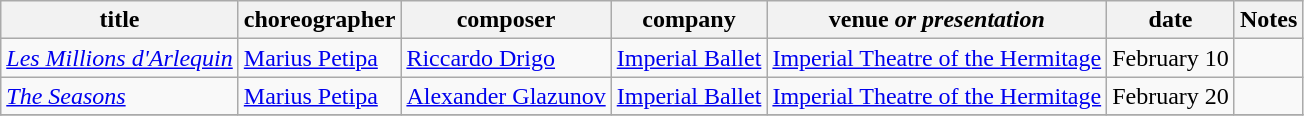<table class="wikitable sortable">
<tr>
<th>title</th>
<th>choreographer</th>
<th>composer</th>
<th>company</th>
<th>venue <em>or presentation</em></th>
<th>date</th>
<th>Notes</th>
</tr>
<tr>
<td><em><a href='#'>Les Millions d'Arlequin</a></em></td>
<td><a href='#'>Marius Petipa</a></td>
<td><a href='#'>Riccardo Drigo</a></td>
<td><a href='#'>Imperial Ballet</a></td>
<td><a href='#'>Imperial Theatre of the Hermitage</a></td>
<td>February 10</td>
<td></td>
</tr>
<tr>
<td><em><a href='#'>The Seasons</a></em></td>
<td><a href='#'>Marius Petipa</a></td>
<td><a href='#'>Alexander Glazunov</a></td>
<td><a href='#'>Imperial Ballet</a></td>
<td><a href='#'>Imperial Theatre of the Hermitage</a></td>
<td>February 20</td>
<td></td>
</tr>
<tr>
</tr>
</table>
